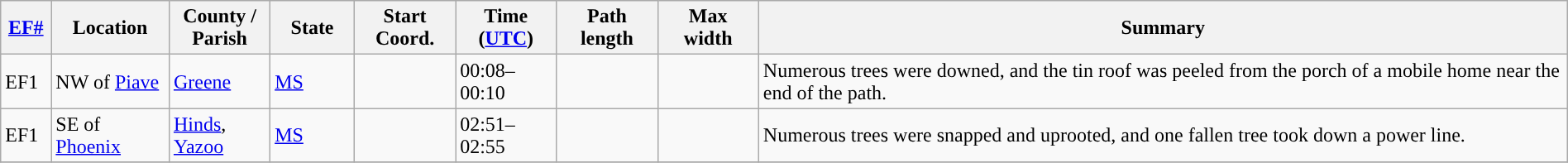<table class="wikitable sortable" style="width:100%;">
<tr>
<th scope="col"  style="width:3%; text-align:center;"><a href='#'>EF#</a></th>
<th scope="col"  style="width:7%; text-align:center;" class="unsortable">Location</th>
<th scope="col"  style="width:6%; text-align:center;" class="unsortable">County / Parish</th>
<th scope="col"  style="width:5%; text-align:center;">State</th>
<th scope="col"  style="width:6%; text-align:center;">Start Coord.</th>
<th scope="col"  style="width:6%; text-align:center;">Time (<a href='#'>UTC</a>)</th>
<th scope="col"  style="width:6%; text-align:center;">Path length</th>
<th scope="col"  style="width:6%; text-align:center;">Max width</th>
<th scope="col" class="unsortable" style="width:48%; text-align:center;">Summary</th>
</tr>
<tr>
<td>EF1</td>
<td>NW of <a href='#'>Piave</a></td>
<td><a href='#'>Greene</a></td>
<td><a href='#'>MS</a></td>
<td></td>
<td>00:08–00:10</td>
<td></td>
<td></td>
<td>Numerous trees were downed, and the tin roof was peeled from the porch of a mobile home near the end of the path.</td>
</tr>
<tr>
<td>EF1</td>
<td>SE of <a href='#'>Phoenix</a></td>
<td><a href='#'>Hinds</a>, <a href='#'>Yazoo</a></td>
<td><a href='#'>MS</a></td>
<td></td>
<td>02:51–02:55</td>
<td></td>
<td></td>
<td>Numerous trees were snapped and uprooted, and one fallen tree took down a power line.</td>
</tr>
<tr>
</tr>
</table>
